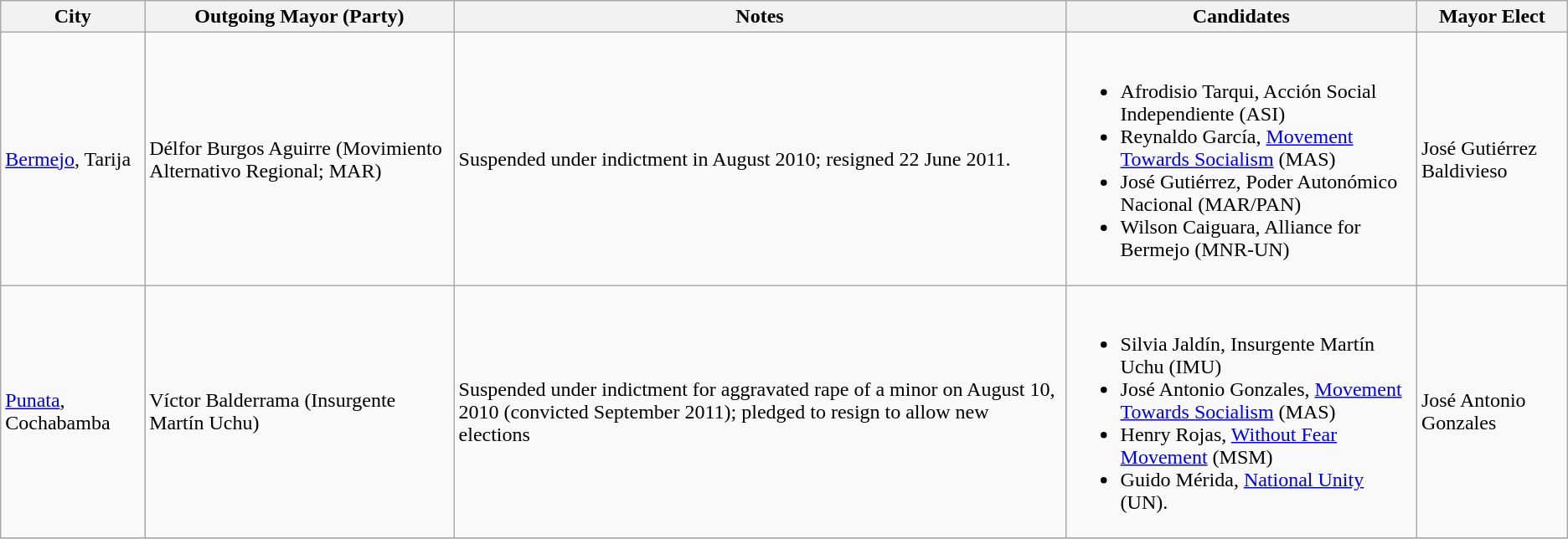<table class = "wikitable">
<tr>
<th>City</th>
<th>Outgoing Mayor (Party)</th>
<th>Notes</th>
<th>Candidates</th>
<th>Mayor Elect</th>
</tr>
<tr>
<td><a href='#'>Bermejo</a>, Tarija</td>
<td>Délfor Burgos Aguirre (Movimiento Alternativo Regional; MAR)</td>
<td>Suspended under indictment in August 2010; resigned 22 June 2011.</td>
<td><br><ul><li>Afrodisio Tarqui, Acción Social Independiente (ASI)</li><li>Reynaldo García, <a href='#'>Movement Towards Socialism</a> (MAS)</li><li>José Gutiérrez, Poder Autonómico Nacional (MAR/PAN)</li><li>Wilson Caiguara, Alliance for Bermejo (MNR-UN)</li></ul></td>
<td>José Gutiérrez Baldivieso</td>
</tr>
<tr>
<td><a href='#'>Punata</a>, Cochabamba</td>
<td>Víctor Balderrama (Insurgente Martín Uchu)</td>
<td>Suspended under indictment for aggravated rape of a minor on August 10, 2010 (convicted September 2011); pledged to resign to allow new elections</td>
<td><br><ul><li>Silvia Jaldín, Insurgente Martín Uchu (IMU)</li><li>José Antonio Gonzales, <a href='#'>Movement Towards Socialism</a> (MAS)</li><li>Henry Rojas, <a href='#'>Without Fear Movement</a> (MSM)</li><li>Guido Mérida, <a href='#'>National Unity</a> (UN).</li></ul></td>
<td>José Antonio Gonzales</td>
</tr>
<tr>
</tr>
</table>
